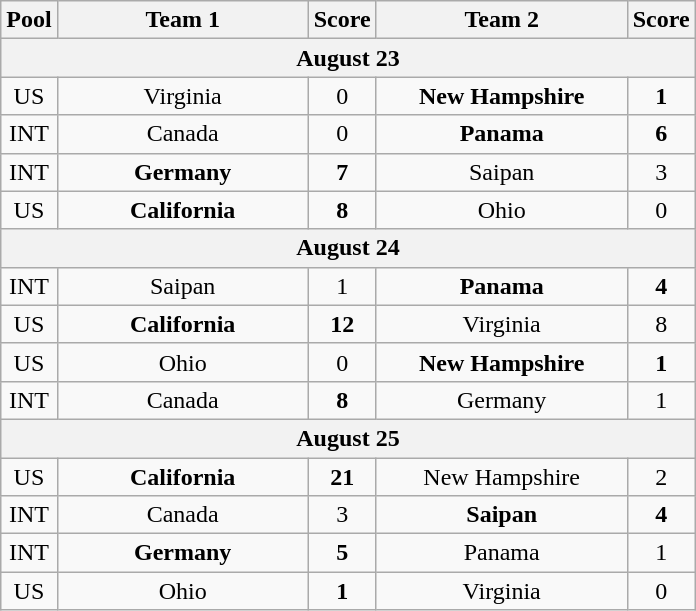<table class="wikitable">
<tr>
<th>Pool</th>
<th width="160">Team 1</th>
<th>Score</th>
<th width="160">Team 2</th>
<th>Score</th>
</tr>
<tr>
<th colspan="6">August 23</th>
</tr>
<tr>
<td align=center>US</td>
<td align=center> Virginia</td>
<td align=center>0</td>
<td align=center> <strong>New Hampshire</strong></td>
<td align=center><strong>1</strong></td>
</tr>
<tr>
<td align=center>INT</td>
<td align=center> Canada</td>
<td align=center>0</td>
<td align=center> <strong>Panama</strong></td>
<td align=center><strong>6</strong></td>
</tr>
<tr>
<td align=center>INT</td>
<td align=center> <strong>Germany</strong></td>
<td align=center><strong>7</strong></td>
<td align=center> Saipan</td>
<td align=center>3</td>
</tr>
<tr>
<td align=center>US</td>
<td align=center> <strong>California</strong></td>
<td align=center><strong>8</strong></td>
<td align=center> Ohio</td>
<td align=center>0</td>
</tr>
<tr>
<th colspan="6">August 24</th>
</tr>
<tr>
<td align=center>INT</td>
<td align=center> Saipan</td>
<td align=center>1</td>
<td align=center> <strong>Panama</strong></td>
<td align=center><strong>4</strong></td>
</tr>
<tr>
<td align=center>US</td>
<td align=center> <strong>California</strong> </td>
<td align=center><strong>12</strong></td>
<td align=center> Virginia</td>
<td align=center>8</td>
</tr>
<tr>
<td align=center>US</td>
<td align=center> Ohio</td>
<td align=center>0</td>
<td align=center> <strong>New Hampshire</strong></td>
<td align=center><strong>1</strong></td>
</tr>
<tr>
<td align=center>INT</td>
<td align=center> Canada</td>
<td align=center><strong>8</strong></td>
<td align=center> Germany</td>
<td align=center>1</td>
</tr>
<tr>
<th colspan="6">August 25</th>
</tr>
<tr>
<td align=center>US</td>
<td align=center> <strong>California</strong></td>
<td align=center><strong>21</strong></td>
<td align=center> New Hampshire</td>
<td align=center>2</td>
</tr>
<tr>
<td align=center>INT</td>
<td align=center> Canada</td>
<td align=center>3</td>
<td align=center> <strong>Saipan</strong></td>
<td align=center><strong>4</strong></td>
</tr>
<tr>
<td align=center>INT</td>
<td align=center> <strong>Germany</strong></td>
<td align=center><strong>5</strong></td>
<td align=center> Panama</td>
<td align=center>1</td>
</tr>
<tr>
<td align=center>US</td>
<td align=center> Ohio</td>
<td align=center><strong>1</strong></td>
<td align=center> Virginia</td>
<td align=center>0</td>
</tr>
</table>
